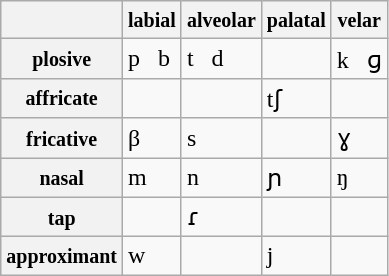<table class="wikitable IPA">
<tr>
<th></th>
<th><small>labial</small></th>
<th><small>alveolar</small></th>
<th><small>palatal</small></th>
<th><small>velar</small></th>
</tr>
<tr>
<th><small>plosive</small></th>
<td>p   b</td>
<td>t   d</td>
<td></td>
<td>k   ɡ</td>
</tr>
<tr>
<th><small>affricate</small></th>
<td> </td>
<td> </td>
<td>tʃ</td>
<td> </td>
</tr>
<tr>
<th><small>fricative</small></th>
<td>β</td>
<td>s</td>
<td> </td>
<td>ɣ</td>
</tr>
<tr>
<th><small>nasal</small></th>
<td>m</td>
<td>n</td>
<td>ɲ</td>
<td>ŋ</td>
</tr>
<tr>
<th><small>tap</small></th>
<td> </td>
<td>ɾ</td>
<td> </td>
<td> </td>
</tr>
<tr>
<th><small>approximant</small></th>
<td>w</td>
<td> </td>
<td>j</td>
<td> </td>
</tr>
</table>
